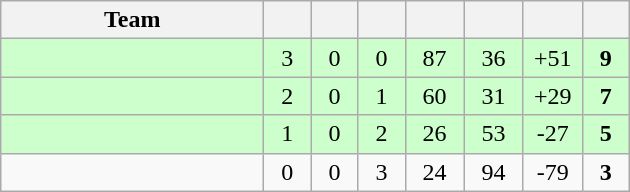<table class="wikitable" style="text-align:center;">
<tr>
<th style="width:10.5em;">Team</th>
<th style="width:1.5em;"></th>
<th style="width:1.5em;"></th>
<th style="width:1.5em;"></th>
<th style="width:2.0em;"></th>
<th style="width:2.0em;"></th>
<th style="width:2.0em;"></th>
<th style="width:1.5em;"></th>
</tr>
<tr bgcolor=#cfc>
<td align="left"></td>
<td>3</td>
<td>0</td>
<td>0</td>
<td>87</td>
<td>36</td>
<td>+51</td>
<td><strong>9</strong></td>
</tr>
<tr bgcolor=#cfc>
<td align="left"></td>
<td>2</td>
<td>0</td>
<td>1</td>
<td>60</td>
<td>31</td>
<td>+29</td>
<td><strong>7</strong></td>
</tr>
<tr bgcolor=#cfc>
<td align="left"></td>
<td>1</td>
<td>0</td>
<td>2</td>
<td>26</td>
<td>53</td>
<td>-27</td>
<td><strong>5</strong></td>
</tr>
<tr>
<td align="left"></td>
<td>0</td>
<td>0</td>
<td>3</td>
<td>24</td>
<td>94</td>
<td>-79</td>
<td><strong>3</strong></td>
</tr>
</table>
